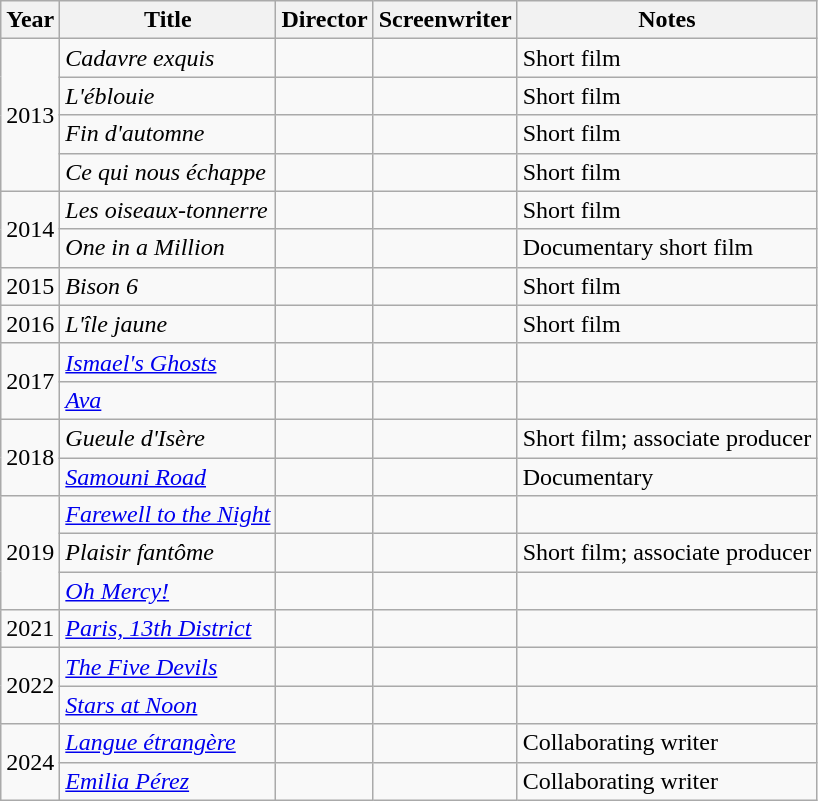<table class="wikitable">
<tr>
<th>Year</th>
<th>Title</th>
<th>Director</th>
<th>Screenwriter</th>
<th>Notes</th>
</tr>
<tr>
<td rowspan="4">2013</td>
<td><em>Cadavre exquis</em></td>
<td></td>
<td></td>
<td>Short film</td>
</tr>
<tr>
<td><em>L'éblouie</em></td>
<td></td>
<td></td>
<td>Short film</td>
</tr>
<tr>
<td><em>Fin d'automne</em></td>
<td></td>
<td></td>
<td>Short film</td>
</tr>
<tr>
<td><em>Ce qui nous échappe</em></td>
<td></td>
<td></td>
<td>Short film</td>
</tr>
<tr>
<td rowspan="2">2014</td>
<td><em>Les oiseaux-tonnerre</em></td>
<td></td>
<td></td>
<td>Short film</td>
</tr>
<tr>
<td><em>One in a Million</em></td>
<td></td>
<td></td>
<td>Documentary short film</td>
</tr>
<tr>
<td>2015</td>
<td><em>Bison 6</em></td>
<td></td>
<td></td>
<td>Short film</td>
</tr>
<tr>
<td>2016</td>
<td><em>L'île jaune</em></td>
<td></td>
<td></td>
<td>Short film</td>
</tr>
<tr>
<td rowspan="2">2017</td>
<td><em><a href='#'>Ismael's Ghosts</a></em></td>
<td></td>
<td></td>
<td></td>
</tr>
<tr>
<td><em><a href='#'>Ava</a></em></td>
<td></td>
<td></td>
<td></td>
</tr>
<tr>
<td rowspan="2">2018</td>
<td><em>Gueule d'Isère</em></td>
<td></td>
<td></td>
<td>Short film; associate producer</td>
</tr>
<tr>
<td><em><a href='#'>Samouni Road</a></em></td>
<td></td>
<td></td>
<td>Documentary</td>
</tr>
<tr>
<td rowspan="3">2019</td>
<td><em><a href='#'>Farewell to the Night</a></em></td>
<td></td>
<td></td>
<td></td>
</tr>
<tr>
<td><em>Plaisir fantôme</em></td>
<td></td>
<td></td>
<td>Short film; associate producer</td>
</tr>
<tr>
<td><em><a href='#'>Oh Mercy!</a></em></td>
<td></td>
<td></td>
<td></td>
</tr>
<tr>
<td>2021</td>
<td><em><a href='#'>Paris, 13th District</a></em></td>
<td></td>
<td></td>
<td></td>
</tr>
<tr>
<td rowspan="2">2022</td>
<td><em><a href='#'>The Five Devils</a></em></td>
<td></td>
<td></td>
<td></td>
</tr>
<tr>
<td><em><a href='#'>Stars at Noon</a></em></td>
<td></td>
<td></td>
<td></td>
</tr>
<tr>
<td rowspan="2">2024</td>
<td><em><a href='#'>Langue étrangère</a></em></td>
<td></td>
<td></td>
<td>Collaborating writer</td>
</tr>
<tr>
<td><em><a href='#'>Emilia Pérez</a></em></td>
<td></td>
<td></td>
<td>Collaborating writer</td>
</tr>
</table>
